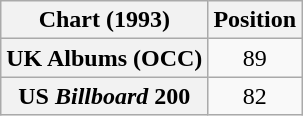<table class="wikitable sortable plainrowheaders" style="text-align:center;">
<tr>
<th>Chart (1993)</th>
<th>Position</th>
</tr>
<tr>
<th scope="row">UK Albums (OCC)</th>
<td>89</td>
</tr>
<tr>
<th scope="row">US <em>Billboard</em> 200</th>
<td>82</td>
</tr>
</table>
